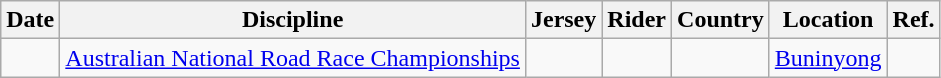<table class="wikitable sortable">
<tr>
<th>Date</th>
<th>Discipline</th>
<th>Jersey</th>
<th>Rider</th>
<th>Country</th>
<th>Location</th>
<th class="unsortable">Ref.</th>
</tr>
<tr>
<td></td>
<td><a href='#'>Australian National Road Race Championships</a></td>
<td align="center"></td>
<td></td>
<td></td>
<td><a href='#'>Buninyong</a></td>
<td align="center"></td>
</tr>
</table>
